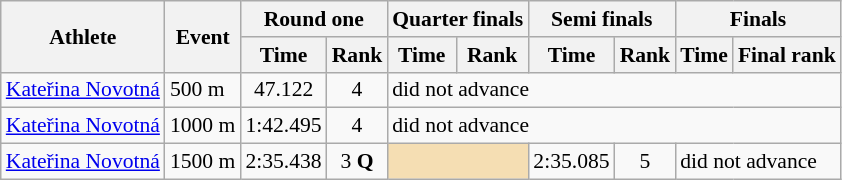<table class="wikitable" style="font-size:90%">
<tr>
<th rowspan="2">Athlete</th>
<th rowspan="2">Event</th>
<th colspan="2">Round one</th>
<th colspan="2">Quarter finals</th>
<th colspan="2">Semi finals</th>
<th colspan="2">Finals</th>
</tr>
<tr>
<th>Time</th>
<th>Rank</th>
<th>Time</th>
<th>Rank</th>
<th>Time</th>
<th>Rank</th>
<th>Time</th>
<th>Final rank</th>
</tr>
<tr>
<td><a href='#'>Kateřina Novotná</a></td>
<td>500 m</td>
<td align="center">47.122</td>
<td align="center">4</td>
<td colspan="6">did not advance</td>
</tr>
<tr>
<td><a href='#'>Kateřina Novotná</a></td>
<td>1000 m</td>
<td align="center">1:42.495</td>
<td align="center">4</td>
<td colspan="6">did not advance</td>
</tr>
<tr>
<td><a href='#'>Kateřina Novotná</a></td>
<td>1500 m</td>
<td align="center">2:35.438</td>
<td align="center">3 <strong>Q</strong></td>
<td colspan="2" bgcolor="wheat"></td>
<td align="center">2:35.085</td>
<td align="center">5</td>
<td colspan="2">did not advance</td>
</tr>
</table>
